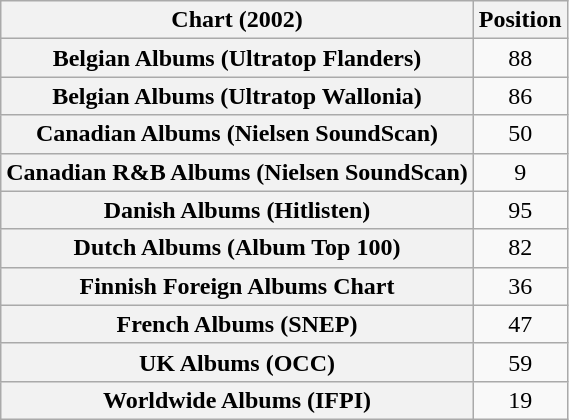<table class="wikitable sortable plainrowheaders">
<tr>
<th scope="col">Chart (2002)</th>
<th scope="col">Position</th>
</tr>
<tr>
<th scope="row">Belgian Albums (Ultratop Flanders)</th>
<td style="text-align:center;">88</td>
</tr>
<tr>
<th scope="row">Belgian Albums (Ultratop Wallonia)</th>
<td style="text-align:center;">86</td>
</tr>
<tr>
<th scope="row">Canadian Albums (Nielsen SoundScan)</th>
<td style="text-align:center;">50</td>
</tr>
<tr>
<th scope="row">Canadian R&B Albums (Nielsen SoundScan)</th>
<td align=center>9</td>
</tr>
<tr>
<th scope="row">Danish Albums (Hitlisten)</th>
<td style="text-align:center;">95</td>
</tr>
<tr>
<th scope="row">Dutch Albums (Album Top 100)</th>
<td style="text-align:center;">82</td>
</tr>
<tr>
<th scope="row">Finnish Foreign Albums Chart</th>
<td style="text-align:center;">36</td>
</tr>
<tr>
<th scope="row">French Albums (SNEP)</th>
<td style="text-align:center;">47</td>
</tr>
<tr>
<th scope="row">UK Albums (OCC)</th>
<td style="text-align:center;">59</td>
</tr>
<tr>
<th scope="row">Worldwide Albums (IFPI)</th>
<td style="text-align:center;">19</td>
</tr>
</table>
